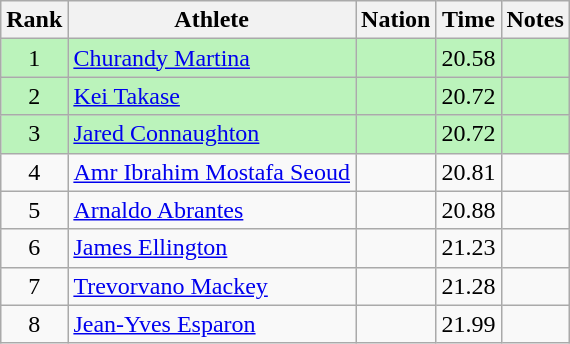<table class="wikitable sortable" style="text-align:center">
<tr>
<th>Rank</th>
<th>Athlete</th>
<th>Nation</th>
<th>Time</th>
<th>Notes</th>
</tr>
<tr style="background:#bbf3bb;">
<td>1</td>
<td align=left><a href='#'>Churandy Martina</a></td>
<td align=left></td>
<td>20.58</td>
<td></td>
</tr>
<tr style="background:#bbf3bb;">
<td>2</td>
<td align=left><a href='#'>Kei Takase</a></td>
<td align=left></td>
<td>20.72</td>
<td></td>
</tr>
<tr style="background:#bbf3bb;">
<td>3</td>
<td align=left><a href='#'>Jared Connaughton</a></td>
<td align=left></td>
<td>20.72</td>
<td></td>
</tr>
<tr>
<td>4</td>
<td align=left><a href='#'>Amr Ibrahim Mostafa Seoud</a></td>
<td align=left></td>
<td>20.81</td>
<td></td>
</tr>
<tr>
<td>5</td>
<td align=left><a href='#'>Arnaldo Abrantes</a></td>
<td align=left></td>
<td>20.88</td>
<td></td>
</tr>
<tr>
<td>6</td>
<td align=left><a href='#'>James Ellington</a></td>
<td align=left></td>
<td>21.23</td>
<td></td>
</tr>
<tr>
<td>7</td>
<td align=left><a href='#'>Trevorvano Mackey</a></td>
<td align=left></td>
<td>21.28</td>
<td></td>
</tr>
<tr>
<td>8</td>
<td align=left><a href='#'>Jean-Yves Esparon</a></td>
<td align=left></td>
<td>21.99</td>
<td></td>
</tr>
</table>
